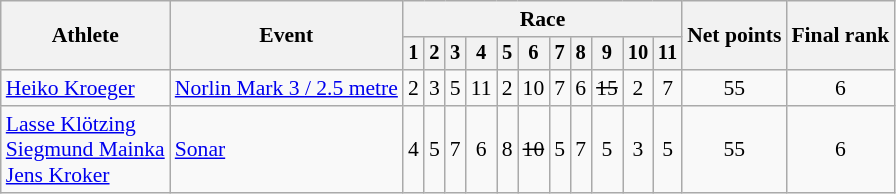<table class="wikitable" style="font-size:90%">
<tr>
<th rowspan="2">Athlete</th>
<th rowspan="2">Event</th>
<th colspan=11>Race</th>
<th rowspan=2>Net points</th>
<th rowspan=2>Final rank</th>
</tr>
<tr style="font-size:95%">
<th>1</th>
<th>2</th>
<th>3</th>
<th>4</th>
<th>5</th>
<th>6</th>
<th>7</th>
<th>8</th>
<th>9</th>
<th>10</th>
<th>11</th>
</tr>
<tr align=center>
<td align=left><a href='#'>Heiko Kroeger</a></td>
<td align=left><a href='#'>Norlin Mark 3 / 2.5 metre</a></td>
<td>2</td>
<td>3</td>
<td>5</td>
<td>11</td>
<td>2</td>
<td>10</td>
<td>7</td>
<td>6</td>
<td><s>15</s></td>
<td>2</td>
<td>7</td>
<td>55</td>
<td>6</td>
</tr>
<tr align=center>
<td align=left><a href='#'>Lasse Klötzing</a><br><a href='#'>Siegmund Mainka</a><br><a href='#'>Jens Kroker</a></td>
<td align=left><a href='#'>Sonar</a></td>
<td>4</td>
<td>5</td>
<td>7</td>
<td>6</td>
<td>8</td>
<td><s>10</s></td>
<td>5</td>
<td>7</td>
<td>5</td>
<td>3</td>
<td>5</td>
<td>55</td>
<td>6</td>
</tr>
</table>
